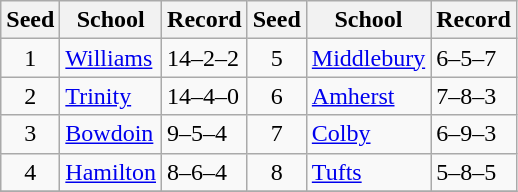<table class="wikitable">
<tr>
<th>Seed</th>
<th>School</th>
<th>Record</th>
<th>Seed</th>
<th>School</th>
<th>Record</th>
</tr>
<tr>
<td align=center>1</td>
<td><a href='#'>Williams</a></td>
<td>14–2–2</td>
<td align=center>5</td>
<td><a href='#'>Middlebury</a></td>
<td>6–5–7</td>
</tr>
<tr>
<td align=center>2</td>
<td><a href='#'>Trinity</a></td>
<td>14–4–0</td>
<td align=center>6</td>
<td><a href='#'>Amherst</a></td>
<td>7–8–3</td>
</tr>
<tr>
<td align=center>3</td>
<td><a href='#'>Bowdoin</a></td>
<td>9–5–4</td>
<td align=center>7</td>
<td><a href='#'>Colby</a></td>
<td>6–9–3</td>
</tr>
<tr>
<td align=center>4</td>
<td><a href='#'>Hamilton</a></td>
<td>8–6–4</td>
<td align=center>8</td>
<td><a href='#'>Tufts</a></td>
<td>5–8–5</td>
</tr>
<tr>
</tr>
</table>
